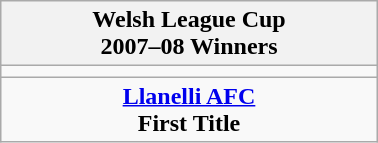<table class="wikitable" style="text-align: center; margin: 0 auto; width: 20%">
<tr>
<th>Welsh League Cup <br>2007–08 Winners</th>
</tr>
<tr>
<td></td>
</tr>
<tr>
<td><strong><a href='#'>Llanelli AFC</a></strong><br><strong>First Title</strong></td>
</tr>
</table>
